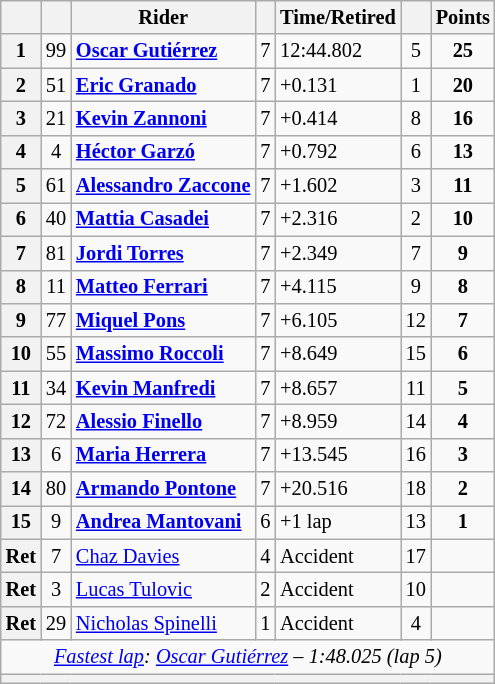<table class="wikitable sortable" style="font-size: 85%;">
<tr>
<th scope="col"></th>
<th scope="col"></th>
<th scope="col">Rider</th>
<th scope="col" class="unsortable"></th>
<th scope="col" class="unsortable">Time/Retired</th>
<th scope="col"></th>
<th scope="col">Points</th>
</tr>
<tr>
<th scope="row">1</th>
<td align="center">99</td>
<td data-sort-value="gut"> <strong><a href='#'>Oscar Gutiérrez</a></strong></td>
<td>7</td>
<td>12:44.802</td>
<td align="center">5</td>
<td align="center"><strong>25</strong></td>
</tr>
<tr>
<th scope="row">2</th>
<td align="center">51</td>
<td data-sort-value="gra"> <strong><a href='#'>Eric Granado</a></strong></td>
<td>7</td>
<td>+0.131</td>
<td align="center">1</td>
<td align="center"><strong>20</strong></td>
</tr>
<tr>
<th scope="row">3</th>
<td align="center">21</td>
<td data-sort-value="zan"><strong> <a href='#'>Kevin Zannoni</a></strong></td>
<td>7</td>
<td>+0.414</td>
<td align="center">8</td>
<td align="center"><strong>16</strong></td>
</tr>
<tr>
<th scope="row">4</th>
<td align="center">4</td>
<td data-sort-value="gar"> <strong><a href='#'>Héctor Garzó</a></strong></td>
<td>7</td>
<td>+0.792</td>
<td align="center">6</td>
<td align="center"><strong>13</strong></td>
</tr>
<tr>
<th scope="row">5</th>
<td align="center">61</td>
<td data-sort-value="zac"> <strong><a href='#'>Alessandro Zaccone</a></strong></td>
<td>7</td>
<td>+1.602</td>
<td align="center">3</td>
<td align="center"><strong>11</strong></td>
</tr>
<tr>
<th scope="row">6</th>
<td align="center">40</td>
<td data-sort-value="cas"> <strong><a href='#'>Mattia Casadei</a></strong></td>
<td>7</td>
<td>+2.316</td>
<td align="center">2</td>
<td align="center"><strong>10</strong></td>
</tr>
<tr>
<th scope="row">7</th>
<td align="center">81</td>
<td data-sort-value="tor"> <strong><a href='#'>Jordi Torres</a></strong></td>
<td>7</td>
<td>+2.349</td>
<td align="center">7</td>
<td align="center"><strong>9</strong></td>
</tr>
<tr>
<th scope="row">8</th>
<td align="center">11</td>
<td data-sort-value="fer"> <strong><a href='#'>Matteo Ferrari</a></strong></td>
<td>7</td>
<td>+4.115</td>
<td align="center">9</td>
<td align="center"><strong>8</strong></td>
</tr>
<tr>
<th scope="row">9</th>
<td align="center">77</td>
<td data-sort-value="pon"> <strong><a href='#'>Miquel Pons</a></strong></td>
<td>7</td>
<td>+6.105</td>
<td align="center">12</td>
<td align="center"><strong>7</strong></td>
</tr>
<tr>
<th scope="row">10</th>
<td align="center">55</td>
<td data-sort-value="roc"> <strong><a href='#'>Massimo Roccoli</a></strong></td>
<td>7</td>
<td>+8.649</td>
<td align="center">15</td>
<td align="center"><strong>6</strong></td>
</tr>
<tr>
<th scope="row">11</th>
<td align="center">34</td>
<td data-sort-value="manf"> <strong><a href='#'>Kevin Manfredi</a></strong></td>
<td>7</td>
<td>+8.657</td>
<td align="center">11</td>
<td align="center"><strong>5</strong></td>
</tr>
<tr>
<th scope="row">12</th>
<td align="center">72</td>
<td data-sort-value="fin"> <strong><a href='#'>Alessio Finello</a></strong></td>
<td>7</td>
<td>+8.959</td>
<td align="center">14</td>
<td align="center"><strong>4</strong></td>
</tr>
<tr>
<th scope="row">13</th>
<td align="center">6</td>
<td data-sort-value="her"> <strong><a href='#'>Maria Herrera</a></strong></td>
<td>7</td>
<td>+13.545</td>
<td align="center">16</td>
<td align="center"><strong>3</strong></td>
</tr>
<tr>
<th scope="row">14</th>
<td align="center">80</td>
<td data-sort-value="pon"> <strong><a href='#'>Armando Pontone</a></strong></td>
<td>7</td>
<td>+20.516</td>
<td align="center">18</td>
<td align="center"><strong>2</strong></td>
</tr>
<tr>
<th scope="row">15</th>
<td align="center">9</td>
<td data-sort-value="mant"> <strong><a href='#'>Andrea Mantovani</a></strong></td>
<td>6</td>
<td>+1 lap</td>
<td align="center">13</td>
<td align="center"><strong>1</strong></td>
</tr>
<tr>
<th scope="row">Ret</th>
<td align="center">7</td>
<td data-sort-value="dav"> <a href='#'>Chaz Davies</a></td>
<td>4</td>
<td>Accident</td>
<td align="center">17</td>
<td></td>
</tr>
<tr>
<th scope="row">Ret</th>
<td align="center">3</td>
<td data-sort-value="tul"> <a href='#'>Lucas Tulovic</a></td>
<td>2</td>
<td>Accident</td>
<td align="center">10</td>
<td></td>
</tr>
<tr>
<th scope="row">Ret</th>
<td align="center">29</td>
<td data-sort-value="spi"> <a href='#'>Nicholas Spinelli</a></td>
<td>1</td>
<td>Accident</td>
<td align="center">4</td>
<td></td>
</tr>
<tr class="sortbottom">
<td colspan="7" style="text-align:center"><em><a href='#'>Fastest lap</a>:  <a href='#'>Oscar Gutiérrez</a> – 1:48.025 (lap 5)</em></td>
</tr>
<tr>
<th colspan="7"></th>
</tr>
</table>
